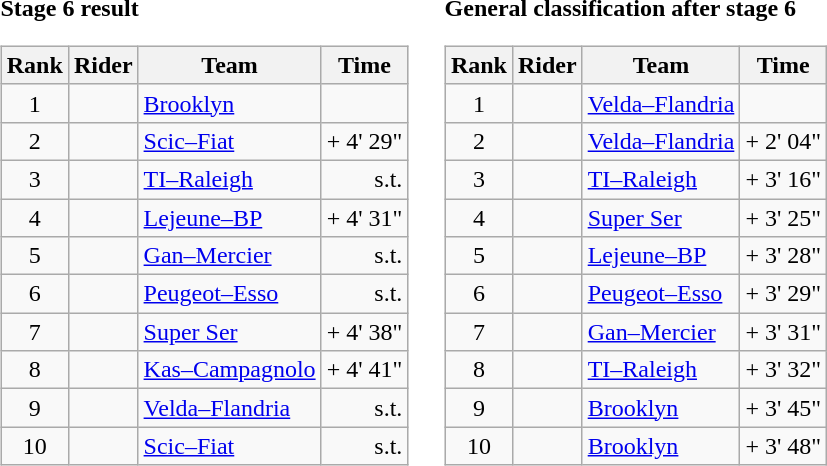<table>
<tr>
<td><strong>Stage 6 result</strong><br><table class="wikitable">
<tr>
<th scope="col">Rank</th>
<th scope="col">Rider</th>
<th scope="col">Team</th>
<th scope="col">Time</th>
</tr>
<tr>
<td style="text-align:center;">1</td>
<td></td>
<td><a href='#'>Brooklyn</a></td>
<td style="text-align:right;"></td>
</tr>
<tr>
<td style="text-align:center;">2</td>
<td></td>
<td><a href='#'>Scic–Fiat</a></td>
<td style="text-align:right;">+ 4' 29"</td>
</tr>
<tr>
<td style="text-align:center;">3</td>
<td></td>
<td><a href='#'>TI–Raleigh</a></td>
<td style="text-align:right;">s.t.</td>
</tr>
<tr>
<td style="text-align:center;">4</td>
<td></td>
<td><a href='#'>Lejeune–BP</a></td>
<td style="text-align:right;">+ 4' 31"</td>
</tr>
<tr>
<td style="text-align:center;">5</td>
<td></td>
<td><a href='#'>Gan–Mercier</a></td>
<td style="text-align:right;">s.t.</td>
</tr>
<tr>
<td style="text-align:center;">6</td>
<td></td>
<td><a href='#'>Peugeot–Esso</a></td>
<td style="text-align:right;">s.t.</td>
</tr>
<tr>
<td style="text-align:center;">7</td>
<td></td>
<td><a href='#'>Super Ser</a></td>
<td style="text-align:right;">+ 4' 38"</td>
</tr>
<tr>
<td style="text-align:center;">8</td>
<td></td>
<td><a href='#'>Kas–Campagnolo</a></td>
<td style="text-align:right;">+ 4' 41"</td>
</tr>
<tr>
<td style="text-align:center;">9</td>
<td></td>
<td><a href='#'>Velda–Flandria</a></td>
<td style="text-align:right;">s.t.</td>
</tr>
<tr>
<td style="text-align:center;">10</td>
<td></td>
<td><a href='#'>Scic–Fiat</a></td>
<td style="text-align:right;">s.t.</td>
</tr>
</table>
</td>
<td></td>
<td><strong>General classification after stage 6</strong><br><table class="wikitable">
<tr>
<th scope="col">Rank</th>
<th scope="col">Rider</th>
<th scope="col">Team</th>
<th scope="col">Time</th>
</tr>
<tr>
<td style="text-align:center;">1</td>
<td> </td>
<td><a href='#'>Velda–Flandria</a></td>
<td style="text-align:right;"></td>
</tr>
<tr>
<td style="text-align:center;">2</td>
<td></td>
<td><a href='#'>Velda–Flandria</a></td>
<td style="text-align:right;">+ 2' 04"</td>
</tr>
<tr>
<td style="text-align:center;">3</td>
<td></td>
<td><a href='#'>TI–Raleigh</a></td>
<td style="text-align:right;">+ 3' 16"</td>
</tr>
<tr>
<td style="text-align:center;">4</td>
<td></td>
<td><a href='#'>Super Ser</a></td>
<td style="text-align:right;">+ 3' 25"</td>
</tr>
<tr>
<td style="text-align:center;">5</td>
<td></td>
<td><a href='#'>Lejeune–BP</a></td>
<td style="text-align:right;">+ 3' 28"</td>
</tr>
<tr>
<td style="text-align:center;">6</td>
<td></td>
<td><a href='#'>Peugeot–Esso</a></td>
<td style="text-align:right;">+ 3' 29"</td>
</tr>
<tr>
<td style="text-align:center;">7</td>
<td></td>
<td><a href='#'>Gan–Mercier</a></td>
<td style="text-align:right;">+ 3' 31"</td>
</tr>
<tr>
<td style="text-align:center;">8</td>
<td></td>
<td><a href='#'>TI–Raleigh</a></td>
<td style="text-align:right;">+ 3' 32"</td>
</tr>
<tr>
<td style="text-align:center;">9</td>
<td></td>
<td><a href='#'>Brooklyn</a></td>
<td style="text-align:right;">+ 3' 45"</td>
</tr>
<tr>
<td style="text-align:center;">10</td>
<td></td>
<td><a href='#'>Brooklyn</a></td>
<td style="text-align:right;">+ 3' 48"</td>
</tr>
</table>
</td>
</tr>
</table>
